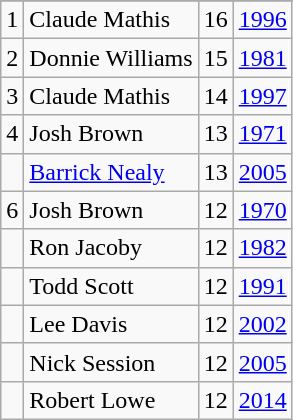<table class="wikitable">
<tr>
</tr>
<tr>
<td>1</td>
<td>Claude Mathis</td>
<td>16</td>
<td><a href='#'>1996</a></td>
</tr>
<tr>
<td>2</td>
<td>Donnie Williams</td>
<td>15</td>
<td><a href='#'>1981</a></td>
</tr>
<tr>
<td>3</td>
<td>Claude Mathis</td>
<td>14</td>
<td><a href='#'>1997</a></td>
</tr>
<tr>
<td>4</td>
<td>Josh Brown</td>
<td>13</td>
<td><a href='#'>1971</a></td>
</tr>
<tr>
<td></td>
<td><a href='#'>Barrick Nealy</a></td>
<td>13</td>
<td><a href='#'>2005</a></td>
</tr>
<tr>
<td>6</td>
<td>Josh Brown</td>
<td>12</td>
<td><a href='#'>1970</a></td>
</tr>
<tr>
<td></td>
<td>Ron Jacoby</td>
<td>12</td>
<td><a href='#'>1982</a></td>
</tr>
<tr>
<td></td>
<td>Todd Scott</td>
<td>12</td>
<td><a href='#'>1991</a></td>
</tr>
<tr>
<td></td>
<td>Lee Davis</td>
<td>12</td>
<td><a href='#'>2002</a></td>
</tr>
<tr>
<td></td>
<td>Nick Session</td>
<td>12</td>
<td><a href='#'>2005</a></td>
</tr>
<tr>
<td></td>
<td>Robert Lowe</td>
<td>12</td>
<td><a href='#'>2014</a></td>
</tr>
</table>
